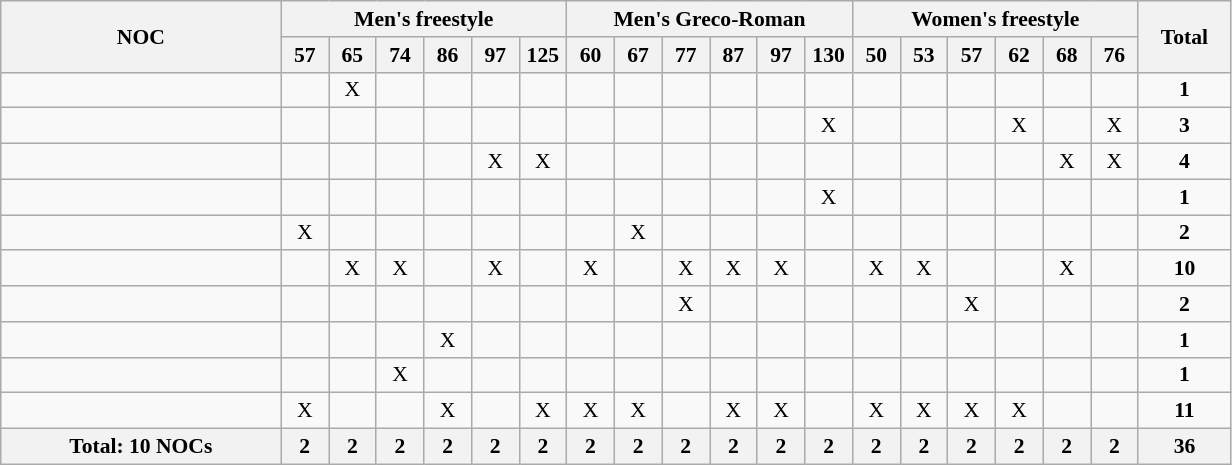<table class="wikitable" style="text-align:center; font-size:90%">
<tr>
<th rowspan="2" width=180 style="text-align:center;">NOC</th>
<th colspan="6">Men's freestyle</th>
<th colspan="6">Men's Greco-Roman</th>
<th colspan=6>Women's freestyle</th>
<th ! width=55 rowspan="2">Total</th>
</tr>
<tr>
<th width="25">57</th>
<th width="25">65</th>
<th width="25">74</th>
<th width="25">86</th>
<th width="25">97</th>
<th width="25">125</th>
<th width="25">60</th>
<th width="25">67</th>
<th width="25">77</th>
<th width="25">87</th>
<th width="25">97</th>
<th width="25">130</th>
<th width="25">50</th>
<th width="25">53</th>
<th width="25">57</th>
<th width="25">62</th>
<th width="25">68</th>
<th width="25">76</th>
</tr>
<tr>
<td align="left"></td>
<td></td>
<td>X</td>
<td></td>
<td></td>
<td></td>
<td></td>
<td></td>
<td></td>
<td></td>
<td></td>
<td></td>
<td></td>
<td></td>
<td></td>
<td></td>
<td></td>
<td></td>
<td></td>
<td><strong>1</strong></td>
</tr>
<tr>
<td align="left"></td>
<td></td>
<td></td>
<td></td>
<td></td>
<td></td>
<td></td>
<td></td>
<td></td>
<td></td>
<td></td>
<td></td>
<td>X</td>
<td></td>
<td></td>
<td></td>
<td>X</td>
<td></td>
<td>X</td>
<td><strong>3</strong></td>
</tr>
<tr>
<td align="left"></td>
<td></td>
<td></td>
<td></td>
<td></td>
<td>X</td>
<td>X</td>
<td></td>
<td></td>
<td></td>
<td></td>
<td></td>
<td></td>
<td></td>
<td></td>
<td></td>
<td></td>
<td>X</td>
<td>X</td>
<td><strong>4</strong></td>
</tr>
<tr>
<td align="left"></td>
<td></td>
<td></td>
<td></td>
<td></td>
<td></td>
<td></td>
<td></td>
<td></td>
<td></td>
<td></td>
<td></td>
<td>X</td>
<td></td>
<td></td>
<td></td>
<td></td>
<td></td>
<td></td>
<td><strong>1</strong></td>
</tr>
<tr>
<td align="left"></td>
<td>X</td>
<td></td>
<td></td>
<td></td>
<td></td>
<td></td>
<td></td>
<td>X</td>
<td></td>
<td></td>
<td></td>
<td></td>
<td></td>
<td></td>
<td></td>
<td></td>
<td></td>
<td></td>
<td><strong>2</strong></td>
</tr>
<tr>
<td align="left"></td>
<td></td>
<td>X</td>
<td>X</td>
<td></td>
<td>X</td>
<td></td>
<td>X</td>
<td></td>
<td>X</td>
<td>X</td>
<td>X</td>
<td></td>
<td>X</td>
<td>X</td>
<td></td>
<td></td>
<td>X</td>
<td></td>
<td><strong>10</strong></td>
</tr>
<tr>
<td align="left"></td>
<td></td>
<td></td>
<td></td>
<td></td>
<td></td>
<td></td>
<td></td>
<td></td>
<td>X</td>
<td></td>
<td></td>
<td></td>
<td></td>
<td></td>
<td>X</td>
<td></td>
<td></td>
<td></td>
<td><strong>2</strong></td>
</tr>
<tr>
<td align="left"></td>
<td></td>
<td></td>
<td></td>
<td>X</td>
<td></td>
<td></td>
<td></td>
<td></td>
<td></td>
<td></td>
<td></td>
<td></td>
<td></td>
<td></td>
<td></td>
<td></td>
<td></td>
<td></td>
<td><strong>1</strong></td>
</tr>
<tr>
<td align="left"></td>
<td></td>
<td></td>
<td>X</td>
<td></td>
<td></td>
<td></td>
<td></td>
<td></td>
<td></td>
<td></td>
<td></td>
<td></td>
<td></td>
<td></td>
<td></td>
<td></td>
<td></td>
<td></td>
<td><strong>1</strong></td>
</tr>
<tr>
<td align="left"></td>
<td>X</td>
<td></td>
<td></td>
<td>X</td>
<td></td>
<td>X</td>
<td>X</td>
<td>X</td>
<td></td>
<td>X</td>
<td>X</td>
<td></td>
<td>X</td>
<td>X</td>
<td>X</td>
<td>X</td>
<td></td>
<td></td>
<td><strong>11</strong></td>
</tr>
<tr>
<th>Total: 10 NOCs</th>
<th>2</th>
<th>2</th>
<th>2</th>
<th>2</th>
<th>2</th>
<th>2</th>
<th>2</th>
<th>2</th>
<th>2</th>
<th>2</th>
<th>2</th>
<th>2</th>
<th>2</th>
<th>2</th>
<th>2</th>
<th>2</th>
<th>2</th>
<th>2</th>
<th>36</th>
</tr>
</table>
